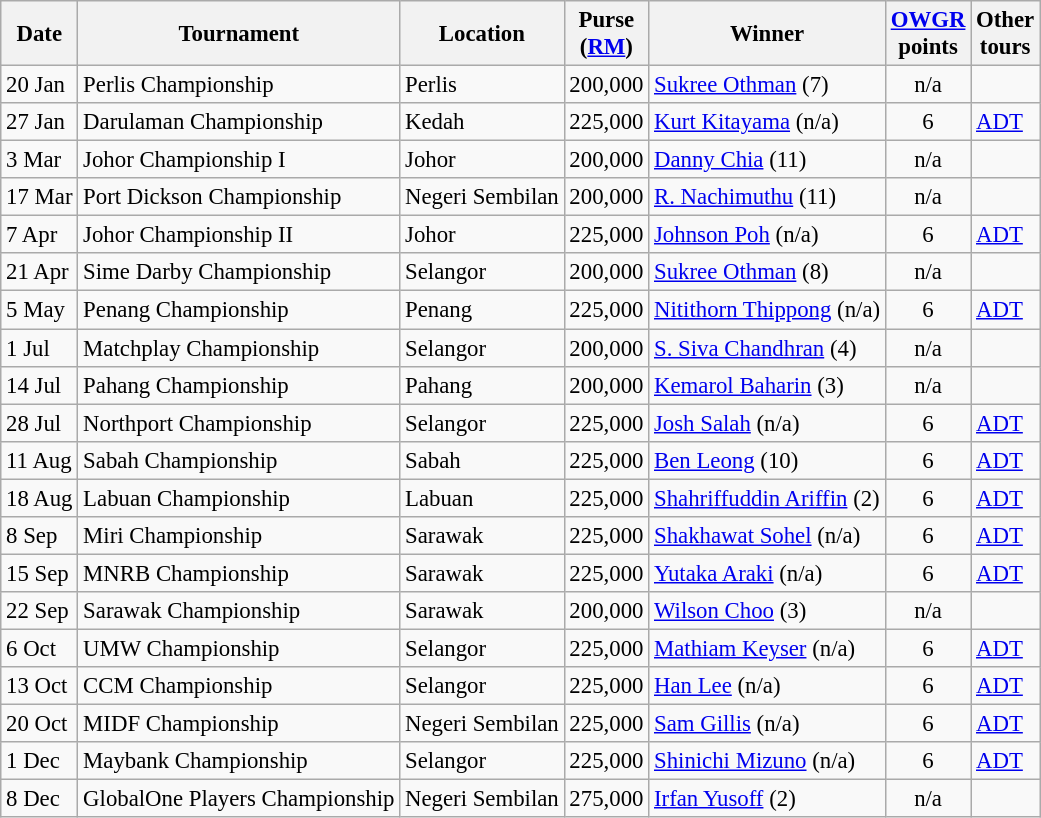<table class="wikitable" style="font-size:95%">
<tr>
<th>Date</th>
<th>Tournament</th>
<th>Location</th>
<th>Purse<br>(<a href='#'>RM</a>)</th>
<th>Winner</th>
<th><a href='#'>OWGR</a><br>points</th>
<th>Other<br>tours</th>
</tr>
<tr>
<td>20 Jan</td>
<td>Perlis Championship</td>
<td>Perlis</td>
<td align=right>200,000</td>
<td> <a href='#'>Sukree Othman</a> (7)</td>
<td align=center>n/a</td>
<td></td>
</tr>
<tr>
<td>27 Jan</td>
<td>Darulaman Championship</td>
<td>Kedah</td>
<td align=right>225,000</td>
<td> <a href='#'>Kurt Kitayama</a> (n/a)</td>
<td align=center>6</td>
<td><a href='#'>ADT</a></td>
</tr>
<tr>
<td>3 Mar</td>
<td>Johor Championship I</td>
<td>Johor</td>
<td align=right>200,000</td>
<td> <a href='#'>Danny Chia</a> (11)</td>
<td align=center>n/a</td>
<td></td>
</tr>
<tr>
<td>17 Mar</td>
<td>Port Dickson Championship</td>
<td>Negeri Sembilan</td>
<td align=right>200,000</td>
<td> <a href='#'>R. Nachimuthu</a> (11)</td>
<td align=center>n/a</td>
<td></td>
</tr>
<tr>
<td>7 Apr</td>
<td>Johor Championship II</td>
<td>Johor</td>
<td align=right>225,000</td>
<td> <a href='#'>Johnson Poh</a> (n/a)</td>
<td align=center>6</td>
<td><a href='#'>ADT</a></td>
</tr>
<tr>
<td>21 Apr</td>
<td>Sime Darby Championship</td>
<td>Selangor</td>
<td align=right>200,000</td>
<td> <a href='#'>Sukree Othman</a> (8)</td>
<td align=center>n/a</td>
<td></td>
</tr>
<tr>
<td>5 May</td>
<td>Penang Championship</td>
<td>Penang</td>
<td align=right>225,000</td>
<td> <a href='#'>Nitithorn Thippong</a> (n/a)</td>
<td align=center>6</td>
<td><a href='#'>ADT</a></td>
</tr>
<tr>
<td>1 Jul</td>
<td>Matchplay Championship</td>
<td>Selangor</td>
<td align=right>200,000</td>
<td> <a href='#'>S. Siva Chandhran</a> (4)</td>
<td align=center>n/a</td>
<td></td>
</tr>
<tr>
<td>14 Jul</td>
<td>Pahang Championship</td>
<td>Pahang</td>
<td align=right>200,000</td>
<td> <a href='#'>Kemarol Baharin</a> (3)</td>
<td align=center>n/a</td>
<td></td>
</tr>
<tr>
<td>28 Jul</td>
<td>Northport Championship</td>
<td>Selangor</td>
<td align=right>225,000</td>
<td> <a href='#'>Josh Salah</a> (n/a)</td>
<td align=center>6</td>
<td><a href='#'>ADT</a></td>
</tr>
<tr>
<td>11 Aug</td>
<td>Sabah Championship</td>
<td>Sabah</td>
<td align=right>225,000</td>
<td> <a href='#'>Ben Leong</a> (10)</td>
<td align=center>6</td>
<td><a href='#'>ADT</a></td>
</tr>
<tr>
<td>18 Aug</td>
<td>Labuan Championship</td>
<td>Labuan</td>
<td align=right>225,000</td>
<td> <a href='#'>Shahriffuddin Ariffin</a> (2)</td>
<td align=center>6</td>
<td><a href='#'>ADT</a></td>
</tr>
<tr>
<td>8 Sep</td>
<td>Miri Championship</td>
<td>Sarawak</td>
<td align=right>225,000</td>
<td> <a href='#'>Shakhawat Sohel</a> (n/a)</td>
<td align=center>6</td>
<td><a href='#'>ADT</a></td>
</tr>
<tr>
<td>15 Sep</td>
<td>MNRB Championship</td>
<td>Sarawak</td>
<td align=right>225,000</td>
<td> <a href='#'>Yutaka Araki</a> (n/a)</td>
<td align=center>6</td>
<td><a href='#'>ADT</a></td>
</tr>
<tr>
<td>22 Sep</td>
<td>Sarawak Championship</td>
<td>Sarawak</td>
<td align=right>200,000</td>
<td> <a href='#'>Wilson Choo</a> (3)</td>
<td align=center>n/a</td>
<td></td>
</tr>
<tr>
<td>6 Oct</td>
<td>UMW Championship</td>
<td>Selangor</td>
<td align=right>225,000</td>
<td> <a href='#'>Mathiam Keyser</a> (n/a)</td>
<td align=center>6</td>
<td><a href='#'>ADT</a></td>
</tr>
<tr>
<td>13 Oct</td>
<td>CCM Championship</td>
<td>Selangor</td>
<td align=right>225,000</td>
<td> <a href='#'>Han Lee</a> (n/a)</td>
<td align=center>6</td>
<td><a href='#'>ADT</a></td>
</tr>
<tr>
<td>20 Oct</td>
<td>MIDF Championship</td>
<td>Negeri Sembilan</td>
<td align=right>225,000</td>
<td> <a href='#'>Sam Gillis</a> (n/a)</td>
<td align=center>6</td>
<td><a href='#'>ADT</a></td>
</tr>
<tr>
<td>1 Dec</td>
<td>Maybank Championship</td>
<td>Selangor</td>
<td align=right>225,000</td>
<td> <a href='#'>Shinichi Mizuno</a> (n/a)</td>
<td align=center>6</td>
<td><a href='#'>ADT</a></td>
</tr>
<tr>
<td>8 Dec</td>
<td>GlobalOne Players Championship</td>
<td>Negeri Sembilan</td>
<td align=right>275,000</td>
<td> <a href='#'>Irfan Yusoff</a> (2)</td>
<td align=center>n/a</td>
<td></td>
</tr>
</table>
